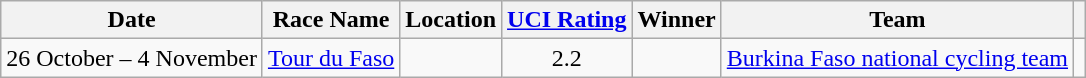<table class="wikitable sortable">
<tr>
<th>Date</th>
<th>Race Name</th>
<th>Location</th>
<th><a href='#'>UCI Rating</a></th>
<th>Winner</th>
<th>Team</th>
<th></th>
</tr>
<tr>
<td>26 October – 4 November</td>
<td><a href='#'>Tour du Faso</a></td>
<td></td>
<td align=center>2.2</td>
<td></td>
<td><a href='#'>Burkina Faso national cycling team</a></td>
<td></td>
</tr>
</table>
